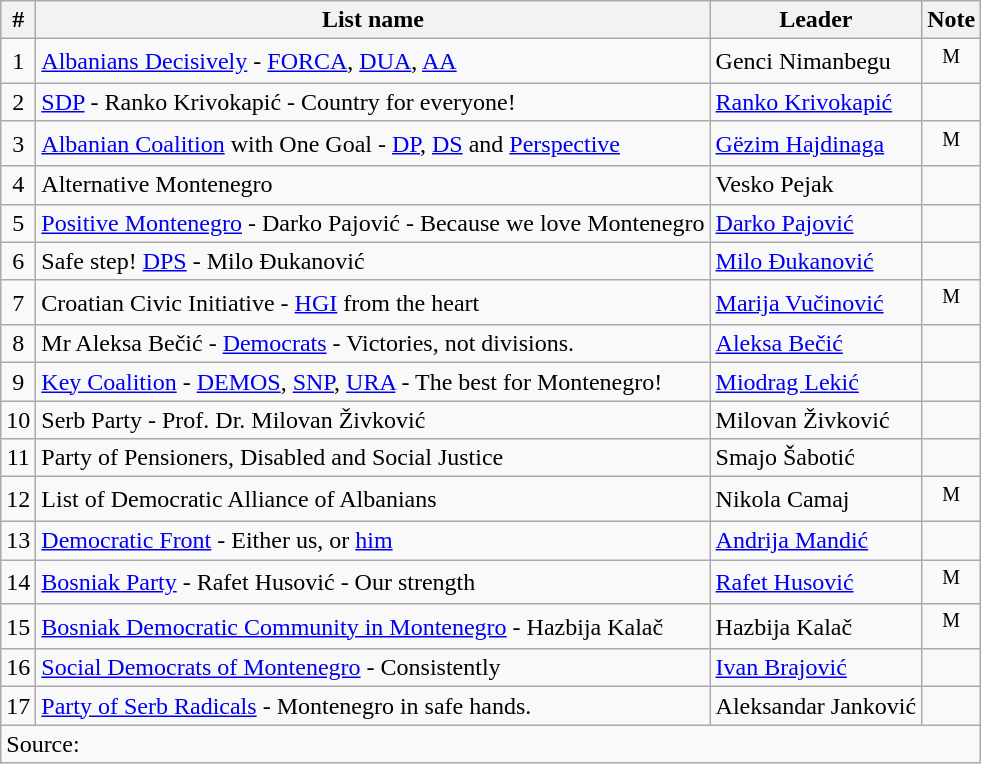<table class="wikitable">
<tr>
<th style="text-align:center;">#</th>
<th style="text-align:center;">List name</th>
<th style="text-align:center;">Leader</th>
<th style="text-align:center;">Note</th>
</tr>
<tr>
<td style="text-align:center;">1</td>
<td><a href='#'>Albanians Decisively</a> - <a href='#'>FORCA</a>, <a href='#'>DUA</a>, <a href='#'>AA</a></td>
<td>Genci Nimanbegu</td>
<td style="text-align:center;"><sup>M</sup></td>
</tr>
<tr>
<td style="text-align:center;">2</td>
<td><a href='#'>SDP</a> - Ranko Krivokapić - Country for everyone!</td>
<td><a href='#'>Ranko Krivokapić</a></td>
<td></td>
</tr>
<tr>
<td style="text-align:center;">3</td>
<td><a href='#'>Albanian Coalition</a> with One Goal - <a href='#'>DP</a>, <a href='#'>DS</a> and <a href='#'>Perspective</a></td>
<td><a href='#'>Gëzim Hajdinaga</a></td>
<td style="text-align:center;"><sup>M</sup></td>
</tr>
<tr>
<td style="text-align:center;">4</td>
<td>Alternative Montenegro</td>
<td>Vesko Pejak</td>
<td></td>
</tr>
<tr>
<td style="text-align:center;">5</td>
<td><a href='#'>Positive Montenegro</a> - Darko Pajović - Because we love Montenegro</td>
<td><a href='#'>Darko Pajović</a></td>
<td></td>
</tr>
<tr>
<td style="text-align:center;">6</td>
<td>Safe step! <a href='#'>DPS</a> - Milo Đukanović</td>
<td><a href='#'>Milo Đukanović</a></td>
<td></td>
</tr>
<tr>
<td style="text-align:center;">7</td>
<td>Croatian Civic Initiative - <a href='#'>HGI</a> from the heart</td>
<td><a href='#'>Marija Vučinović</a></td>
<td style="text-align:center;"><sup>M</sup></td>
</tr>
<tr>
<td style="text-align:center;">8</td>
<td>Mr Aleksa Bečić - <a href='#'>Democrats</a> - Victories, not divisions.</td>
<td><a href='#'>Aleksa Bečić</a></td>
<td></td>
</tr>
<tr>
<td style="text-align:center;">9</td>
<td><a href='#'>Key Coalition</a> - <a href='#'>DEMOS</a>, <a href='#'>SNP</a>, <a href='#'>URA</a> - The best for Montenegro!</td>
<td><a href='#'>Miodrag Lekić</a></td>
<td></td>
</tr>
<tr>
<td style="text-align:center;">10</td>
<td>Serb Party - Prof. Dr. Milovan Živković</td>
<td>Milovan Živković</td>
<td></td>
</tr>
<tr>
<td style="text-align:center;">11</td>
<td>Party of Pensioners, Disabled and Social Justice</td>
<td>Smajo Šabotić</td>
<td></td>
</tr>
<tr>
<td style="text-align:center;">12</td>
<td>List of Democratic Alliance of Albanians</td>
<td>Nikola Camaj</td>
<td style="text-align:center;"><sup>M</sup></td>
</tr>
<tr>
<td style="text-align:center;">13</td>
<td><a href='#'>Democratic Front</a> - Either us, or <a href='#'>him</a></td>
<td><a href='#'>Andrija Mandić</a></td>
<td></td>
</tr>
<tr>
<td style="text-align:center;">14</td>
<td><a href='#'>Bosniak Party</a> - Rafet Husović - Our strength</td>
<td><a href='#'>Rafet Husović</a></td>
<td style="text-align:center;"><sup>M</sup></td>
</tr>
<tr>
<td style="text-align:center;">15</td>
<td><a href='#'>Bosniak Democratic Community in Montenegro</a> - Hazbija Kalač</td>
<td>Hazbija Kalač</td>
<td style="text-align:center;"><sup>M</sup></td>
</tr>
<tr>
<td style="text-align:center;">16</td>
<td><a href='#'>Social Democrats of Montenegro</a> - Consistently</td>
<td><a href='#'>Ivan Brajović</a></td>
<td></td>
</tr>
<tr>
<td style="text-align:center;">17</td>
<td><a href='#'>Party of Serb Radicals</a> - Montenegro in safe hands.</td>
<td>Aleksandar Janković</td>
<td></td>
</tr>
<tr>
<td colspan=4>Source: </td>
</tr>
</table>
